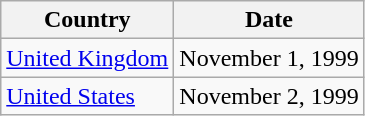<table class="wikitable">
<tr>
<th>Country</th>
<th>Date</th>
</tr>
<tr>
<td><a href='#'>United Kingdom</a></td>
<td>November 1, 1999</td>
</tr>
<tr>
<td><a href='#'>United States</a></td>
<td>November 2, 1999</td>
</tr>
</table>
